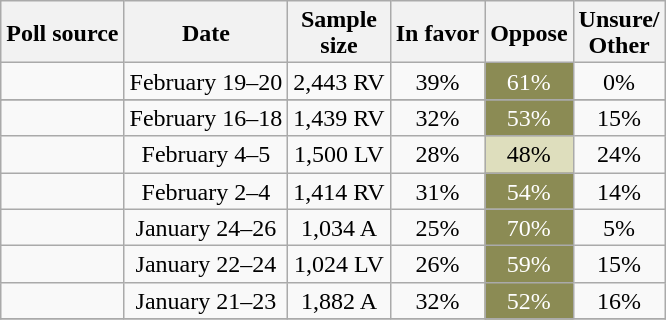<table class="wikitable sortable collapsible" style="text-align:center;line-height:17px">
<tr>
<th>Poll source</th>
<th>Date</th>
<th>Sample<br>size</th>
<th>In favor</th>
<th>Oppose</th>
<th>Unsure/<br>Other</th>
</tr>
<tr>
<td></td>
<td>February 19–20</td>
<td>2,443 RV</td>
<td>39%</td>
<td style="background:#8B8B54; color: white">61%</td>
<td>0%</td>
</tr>
<tr>
</tr>
<tr>
<td></td>
<td>February 16–18</td>
<td>1,439 RV</td>
<td>32%</td>
<td style="background:#8B8B54; color: white">53%</td>
<td>15%</td>
</tr>
<tr>
<td></td>
<td>February 4–5</td>
<td>1,500 LV</td>
<td>28%</td>
<td style="background:#DEDEBD;">48%</td>
<td>24%</td>
</tr>
<tr>
<td></td>
<td>February 2–4</td>
<td>1,414 RV</td>
<td>31%</td>
<td style="background:#8B8B54; color: white">54%</td>
<td>14%</td>
</tr>
<tr>
<td></td>
<td>January 24–26</td>
<td>1,034 A</td>
<td>25%</td>
<td style="background:#8B8B54; color: white">70%</td>
<td>5%</td>
</tr>
<tr>
<td></td>
<td>January 22–24</td>
<td>1,024 LV</td>
<td>26%</td>
<td style="background:#8B8B54; color: white">59%</td>
<td>15%</td>
</tr>
<tr>
<td></td>
<td>January 21–23</td>
<td>1,882 A</td>
<td>32%</td>
<td style="background:#8B8B54; color: white">52%</td>
<td>16%</td>
</tr>
<tr>
</tr>
</table>
